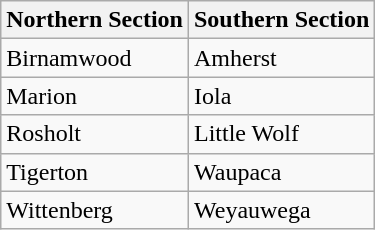<table class="wikitable">
<tr>
<th>Northern Section</th>
<th>Southern Section</th>
</tr>
<tr>
<td>Birnamwood</td>
<td>Amherst</td>
</tr>
<tr>
<td>Marion</td>
<td>Iola</td>
</tr>
<tr>
<td>Rosholt</td>
<td>Little Wolf</td>
</tr>
<tr>
<td>Tigerton</td>
<td>Waupaca</td>
</tr>
<tr>
<td>Wittenberg</td>
<td>Weyauwega</td>
</tr>
</table>
